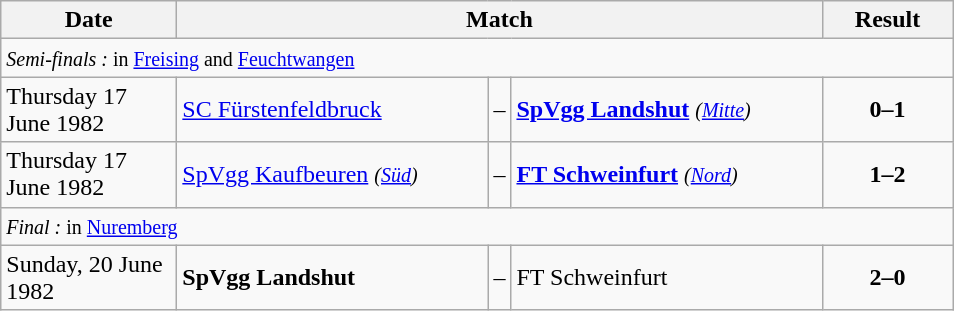<table class="wikitable">
<tr>
<th width="110">Date</th>
<th colspan="3">Match</th>
<th width="80">Result</th>
</tr>
<tr>
<td colspan="5"><small><em>Semi-finals :</em> in <a href='#'>Freising</a> and <a href='#'>Feuchtwangen</a></small></td>
</tr>
<tr>
<td>Thursday 17 June 1982</td>
<td width="200"><a href='#'>SC Fürstenfeldbruck</a></td>
<td>–</td>
<td width="200"><strong><a href='#'>SpVgg Landshut</a></strong> <small><em>(<a href='#'>Mitte</a>)</em></small></td>
<td align="center"><strong>0–1</strong></td>
</tr>
<tr>
<td>Thursday 17 June 1982</td>
<td><a href='#'>SpVgg Kaufbeuren</a> <small><em>(<a href='#'>Süd</a>)</em></small></td>
<td>–</td>
<td><strong><a href='#'>FT Schweinfurt</a></strong> <small><em>(<a href='#'>Nord</a>)</em></small></td>
<td align="center"><strong>1–2</strong></td>
</tr>
<tr>
<td colspan="5"><small><em>Final :</em> in <a href='#'>Nuremberg</a></small></td>
</tr>
<tr>
<td>Sunday, 20 June 1982</td>
<td><strong>SpVgg Landshut</strong></td>
<td>–</td>
<td>FT Schweinfurt</td>
<td align="center"><strong>2–0</strong></td>
</tr>
</table>
